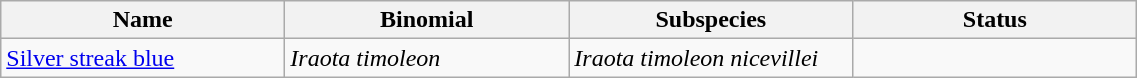<table width=60% class="wikitable">
<tr>
<th width=20%>Name</th>
<th width=20%>Binomial</th>
<th width=20%>Subspecies</th>
<th width=20%>Status</th>
</tr>
<tr>
<td><a href='#'>Silver streak blue</a><br>
</td>
<td><em>Iraota timoleon</em></td>
<td><em>Iraota timoleon nicevillei</em></td>
<td></td>
</tr>
</table>
